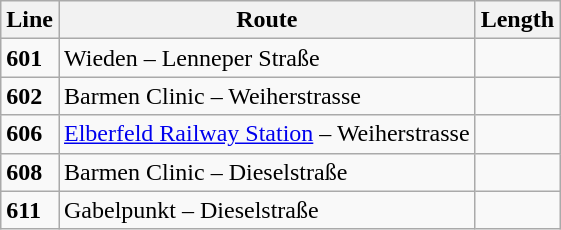<table class="wikitable">
<tr>
<th>Line</th>
<th>Route</th>
<th>Length</th>
</tr>
<tr>
<td><strong>601</strong></td>
<td>Wieden – Lenneper Straße</td>
<td></td>
</tr>
<tr>
<td><strong>602</strong></td>
<td>Barmen Clinic – Weiherstrasse</td>
<td></td>
</tr>
<tr>
<td><strong>606</strong></td>
<td><a href='#'>Elberfeld Railway Station</a> – Weiherstrasse</td>
<td></td>
</tr>
<tr>
<td><strong>608</strong></td>
<td>Barmen Clinic – Dieselstraße</td>
<td></td>
</tr>
<tr>
<td><strong>611</strong></td>
<td>Gabelpunkt  – Dieselstraße</td>
<td></td>
</tr>
</table>
